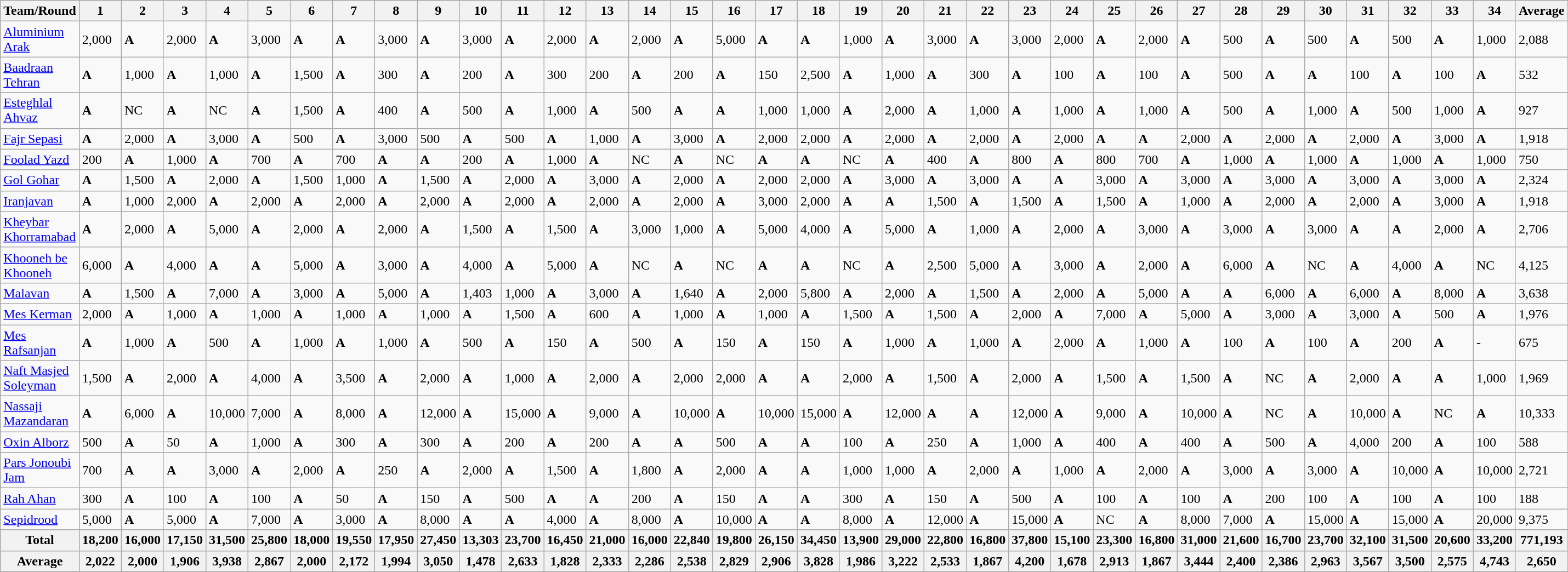<table class="wikitable sortable">
<tr>
<th rowspan="1">Team/Round</th>
<th>1</th>
<th>2</th>
<th>3</th>
<th>4</th>
<th>5</th>
<th>6</th>
<th>7</th>
<th>8</th>
<th>9</th>
<th>10</th>
<th>11</th>
<th>12</th>
<th>13</th>
<th>14</th>
<th>15</th>
<th>16</th>
<th>17</th>
<th>18</th>
<th>19</th>
<th>20</th>
<th>21</th>
<th>22</th>
<th>23</th>
<th>24</th>
<th>25</th>
<th>26</th>
<th>27</th>
<th>28</th>
<th>29</th>
<th>30</th>
<th>31</th>
<th>32</th>
<th>33</th>
<th>34</th>
<th>Average</th>
</tr>
<tr>
<td><a href='#'>Aluminium Arak</a></td>
<td>2,000</td>
<td><strong>A</strong></td>
<td>2,000</td>
<td><strong>A</strong></td>
<td>3,000</td>
<td><strong>A</strong></td>
<td><strong>A</strong></td>
<td>3,000</td>
<td><strong>A</strong></td>
<td>3,000</td>
<td><strong>A</strong></td>
<td>2,000</td>
<td><strong>A</strong></td>
<td>2,000</td>
<td><strong>A</strong></td>
<td>5,000</td>
<td><strong>A</strong></td>
<td><strong>A</strong></td>
<td>1,000</td>
<td><strong>A</strong></td>
<td>3,000</td>
<td><strong>A</strong></td>
<td>3,000</td>
<td>2,000</td>
<td><strong>A</strong></td>
<td>2,000</td>
<td><strong>A</strong></td>
<td>500</td>
<td><strong>A</strong></td>
<td>500</td>
<td><strong>A</strong></td>
<td>500</td>
<td><strong>A</strong></td>
<td>1,000</td>
<td>2,088</td>
</tr>
<tr>
<td><a href='#'>Baadraan Tehran</a></td>
<td><strong>A</strong></td>
<td>1,000</td>
<td><strong>A</strong></td>
<td>1,000</td>
<td><strong>A</strong></td>
<td>1,500</td>
<td><strong>A</strong></td>
<td>300</td>
<td><strong>A</strong></td>
<td>200</td>
<td><strong>A</strong></td>
<td>300</td>
<td>200</td>
<td><strong>A</strong></td>
<td>200</td>
<td><strong>A</strong></td>
<td>150</td>
<td>2,500</td>
<td><strong>A</strong></td>
<td>1,000</td>
<td><strong>A</strong></td>
<td>300</td>
<td><strong>A</strong></td>
<td>100</td>
<td><strong>A</strong></td>
<td>100</td>
<td><strong>A</strong></td>
<td>500</td>
<td><strong>A</strong></td>
<td><strong>A</strong></td>
<td>100</td>
<td><strong>A</strong></td>
<td>100</td>
<td><strong>A</strong></td>
<td>532</td>
</tr>
<tr>
<td><a href='#'>Esteghlal Ahvaz</a></td>
<td><strong>A</strong></td>
<td>NC</td>
<td><strong>A</strong></td>
<td>NC</td>
<td><strong>A</strong></td>
<td>1,500</td>
<td><strong>A</strong></td>
<td>400</td>
<td><strong>A</strong></td>
<td>500</td>
<td><strong>A</strong></td>
<td>1,000</td>
<td><strong>A</strong></td>
<td>500</td>
<td><strong>A</strong></td>
<td><strong>A</strong></td>
<td>1,000</td>
<td>1,000</td>
<td><strong>A</strong></td>
<td>2,000</td>
<td><strong>A</strong></td>
<td>1,000</td>
<td><strong>A</strong></td>
<td>1,000</td>
<td><strong>A</strong></td>
<td>1,000</td>
<td><strong>A</strong></td>
<td>500</td>
<td><strong>A</strong></td>
<td>1,000</td>
<td><strong>A</strong></td>
<td>500</td>
<td>1,000</td>
<td><strong>A</strong></td>
<td>927</td>
</tr>
<tr>
<td><a href='#'>Fajr Sepasi</a></td>
<td><strong>A</strong></td>
<td>2,000</td>
<td><strong>A</strong></td>
<td>3,000</td>
<td><strong>A</strong></td>
<td>500</td>
<td><strong>A</strong></td>
<td>3,000</td>
<td>500</td>
<td><strong>A</strong></td>
<td>500</td>
<td><strong>A</strong></td>
<td>1,000</td>
<td><strong>A</strong></td>
<td>3,000</td>
<td><strong>A</strong></td>
<td>2,000</td>
<td>2,000</td>
<td><strong>A</strong></td>
<td>2,000</td>
<td><strong>A</strong></td>
<td>2,000</td>
<td><strong>A</strong></td>
<td>2,000</td>
<td><strong>A</strong></td>
<td><strong>A</strong></td>
<td>2,000</td>
<td><strong>A</strong></td>
<td>2,000</td>
<td><strong>A</strong></td>
<td>2,000</td>
<td><strong>A</strong></td>
<td>3,000</td>
<td><strong>A</strong></td>
<td>1,918</td>
</tr>
<tr>
<td><a href='#'>Foolad Yazd</a></td>
<td>200</td>
<td><strong>A</strong></td>
<td>1,000</td>
<td><strong>A</strong></td>
<td>700</td>
<td><strong>A</strong></td>
<td>700</td>
<td><strong>A</strong></td>
<td><strong>A</strong></td>
<td>200</td>
<td><strong>A</strong></td>
<td>1,000</td>
<td><strong>A</strong></td>
<td>NC</td>
<td><strong>A</strong></td>
<td>NC</td>
<td><strong>A</strong></td>
<td><strong>A</strong></td>
<td>NC</td>
<td><strong>A</strong></td>
<td>400</td>
<td><strong>A</strong></td>
<td>800</td>
<td><strong>A</strong></td>
<td>800</td>
<td>700</td>
<td><strong>A</strong></td>
<td>1,000</td>
<td><strong>A</strong></td>
<td>1,000</td>
<td><strong>A</strong></td>
<td>1,000</td>
<td><strong>A</strong></td>
<td>1,000</td>
<td>750</td>
</tr>
<tr>
<td><a href='#'>Gol Gohar</a></td>
<td><strong>A</strong></td>
<td>1,500</td>
<td><strong>A</strong></td>
<td>2,000</td>
<td><strong>A</strong></td>
<td>1,500</td>
<td>1,000</td>
<td><strong>A</strong></td>
<td>1,500</td>
<td><strong>A</strong></td>
<td>2,000</td>
<td><strong>A</strong></td>
<td>3,000</td>
<td><strong>A</strong></td>
<td>2,000</td>
<td><strong>A</strong></td>
<td>2,000</td>
<td>2,000</td>
<td><strong>A</strong></td>
<td>3,000</td>
<td><strong>A</strong></td>
<td>3,000</td>
<td><strong>A</strong></td>
<td><strong>A</strong></td>
<td>3,000</td>
<td><strong>A</strong></td>
<td>3,000</td>
<td><strong>A</strong></td>
<td>3,000</td>
<td><strong>A</strong></td>
<td>3,000</td>
<td><strong>A</strong></td>
<td>3,000</td>
<td><strong>A</strong></td>
<td>2,324</td>
</tr>
<tr>
<td><a href='#'>Iranjavan</a></td>
<td><strong>A</strong></td>
<td>1,000</td>
<td>2,000</td>
<td><strong>A</strong></td>
<td>2,000</td>
<td><strong>A</strong></td>
<td>2,000</td>
<td><strong>A</strong></td>
<td>2,000</td>
<td><strong>A</strong></td>
<td>2,000</td>
<td><strong>A</strong></td>
<td>2,000</td>
<td><strong>A</strong></td>
<td>2,000</td>
<td><strong>A</strong></td>
<td>3,000</td>
<td>2,000</td>
<td><strong>A</strong></td>
<td><strong>A</strong></td>
<td>1,500</td>
<td><strong>A</strong></td>
<td>1,500</td>
<td><strong>A</strong></td>
<td>1,500</td>
<td><strong>A</strong></td>
<td>1,000</td>
<td><strong>A</strong></td>
<td>2,000</td>
<td><strong>A</strong></td>
<td>2,000</td>
<td><strong>A</strong></td>
<td>3,000</td>
<td><strong>A</strong></td>
<td>1,918</td>
</tr>
<tr>
<td><a href='#'>Kheybar Khorramabad</a></td>
<td><strong>A</strong></td>
<td>2,000</td>
<td><strong>A</strong></td>
<td>5,000</td>
<td><strong>A</strong></td>
<td>2,000</td>
<td><strong>A</strong></td>
<td>2,000</td>
<td><strong>A</strong></td>
<td>1,500</td>
<td><strong>A</strong></td>
<td>1,500</td>
<td><strong>A</strong></td>
<td>3,000</td>
<td>1,000</td>
<td><strong>A</strong></td>
<td>5,000</td>
<td>4,000</td>
<td><strong>A</strong></td>
<td>5,000</td>
<td><strong>A</strong></td>
<td>1,000</td>
<td><strong>A</strong></td>
<td>2,000</td>
<td><strong>A</strong></td>
<td>3,000</td>
<td><strong>A</strong></td>
<td>3,000</td>
<td><strong>A</strong></td>
<td>3,000</td>
<td><strong>A</strong></td>
<td><strong>A</strong></td>
<td>2,000</td>
<td><strong>A</strong></td>
<td>2,706</td>
</tr>
<tr>
<td><a href='#'>Khooneh be Khooneh</a></td>
<td>6,000</td>
<td><strong>A</strong></td>
<td>4,000</td>
<td><strong>A</strong></td>
<td><strong>A</strong></td>
<td>5,000</td>
<td><strong>A</strong></td>
<td>3,000</td>
<td><strong>A</strong></td>
<td>4,000</td>
<td><strong>A</strong></td>
<td>5,000</td>
<td><strong>A</strong></td>
<td>NC</td>
<td><strong>A</strong></td>
<td>NC</td>
<td><strong>A</strong></td>
<td><strong>A</strong></td>
<td>NC</td>
<td><strong>A</strong></td>
<td>2,500</td>
<td>5,000</td>
<td><strong>A</strong></td>
<td>3,000</td>
<td><strong>A</strong></td>
<td>2,000</td>
<td><strong>A</strong></td>
<td>6,000</td>
<td><strong>A</strong></td>
<td>NC</td>
<td><strong>A</strong></td>
<td>4,000</td>
<td><strong>A</strong></td>
<td>NC</td>
<td>4,125</td>
</tr>
<tr>
<td><a href='#'>Malavan</a></td>
<td><strong>A</strong></td>
<td>1,500</td>
<td><strong>A</strong></td>
<td>7,000</td>
<td><strong>A</strong></td>
<td>3,000</td>
<td><strong>A</strong></td>
<td>5,000</td>
<td><strong>A</strong></td>
<td>1,403</td>
<td>1,000</td>
<td><strong>A</strong></td>
<td>3,000</td>
<td><strong>A</strong></td>
<td>1,640</td>
<td><strong>A</strong></td>
<td>2,000</td>
<td>5,800</td>
<td><strong>A</strong></td>
<td>2,000</td>
<td><strong>A</strong></td>
<td>1,500</td>
<td><strong>A</strong></td>
<td>2,000</td>
<td><strong>A</strong></td>
<td>5,000</td>
<td><strong>A</strong></td>
<td><strong>A</strong></td>
<td>6,000</td>
<td><strong>A</strong></td>
<td>6,000</td>
<td><strong>A</strong></td>
<td>8,000</td>
<td><strong>A</strong></td>
<td>3,638</td>
</tr>
<tr>
<td><a href='#'>Mes Kerman</a></td>
<td>2,000</td>
<td><strong>A</strong></td>
<td>1,000</td>
<td><strong>A</strong></td>
<td>1,000</td>
<td><strong>A</strong></td>
<td>1,000</td>
<td><strong>A</strong></td>
<td>1,000</td>
<td><strong>A</strong></td>
<td>1,500</td>
<td><strong>A</strong></td>
<td>600</td>
<td><strong>A</strong></td>
<td>1,000</td>
<td><strong>A</strong></td>
<td>1,000</td>
<td><strong>A</strong></td>
<td>1,500</td>
<td><strong>A</strong></td>
<td>1,500</td>
<td><strong>A</strong></td>
<td>2,000</td>
<td><strong>A</strong></td>
<td>7,000</td>
<td><strong>A</strong></td>
<td>5,000</td>
<td><strong>A</strong></td>
<td>3,000</td>
<td><strong>A</strong></td>
<td>3,000</td>
<td><strong>A</strong></td>
<td>500</td>
<td><strong>A</strong></td>
<td>1,976</td>
</tr>
<tr>
<td><a href='#'>Mes Rafsanjan</a></td>
<td><strong>A</strong></td>
<td>1,000</td>
<td><strong>A</strong></td>
<td>500</td>
<td><strong>A</strong></td>
<td>1,000</td>
<td><strong>A</strong></td>
<td>1,000</td>
<td><strong>A</strong></td>
<td>500</td>
<td><strong>A</strong></td>
<td>150</td>
<td><strong>A</strong></td>
<td>500</td>
<td><strong>A</strong></td>
<td>150</td>
<td><strong>A</strong></td>
<td>150</td>
<td><strong>A</strong></td>
<td>1,000</td>
<td><strong>A</strong></td>
<td>1,000</td>
<td><strong>A</strong></td>
<td>2,000</td>
<td><strong>A</strong></td>
<td>1,000</td>
<td><strong>A</strong></td>
<td>100</td>
<td><strong>A</strong></td>
<td>100</td>
<td><strong>A</strong></td>
<td>200</td>
<td><strong>A</strong></td>
<td>-</td>
<td>675</td>
</tr>
<tr>
<td><a href='#'>Naft Masjed Soleyman</a></td>
<td>1,500</td>
<td><strong>A</strong></td>
<td>2,000</td>
<td><strong>A</strong></td>
<td>4,000</td>
<td><strong>A</strong></td>
<td>3,500</td>
<td><strong>A</strong></td>
<td>2,000</td>
<td><strong>A</strong></td>
<td>1,000</td>
<td><strong>A</strong></td>
<td>2,000</td>
<td><strong>A</strong></td>
<td>2,000</td>
<td>2,000</td>
<td><strong>A</strong></td>
<td><strong>A</strong></td>
<td>2,000</td>
<td><strong>A</strong></td>
<td>1,500</td>
<td><strong>A</strong></td>
<td>2,000</td>
<td><strong>A</strong></td>
<td>1,500</td>
<td><strong>A</strong></td>
<td>1,500</td>
<td><strong>A</strong></td>
<td>NC</td>
<td><strong>A</strong></td>
<td>2,000</td>
<td><strong>A</strong></td>
<td><strong>A</strong></td>
<td>1,000</td>
<td>1,969</td>
</tr>
<tr>
<td><a href='#'>Nassaji Mazandaran</a></td>
<td><strong>A</strong></td>
<td>6,000</td>
<td><strong>A</strong></td>
<td>10,000</td>
<td>7,000</td>
<td><strong>A</strong></td>
<td>8,000</td>
<td><strong>A</strong></td>
<td>12,000</td>
<td><strong>A</strong></td>
<td>15,000</td>
<td><strong>A</strong></td>
<td>9,000</td>
<td><strong>A</strong></td>
<td>10,000</td>
<td><strong>A</strong></td>
<td>10,000</td>
<td>15,000</td>
<td><strong>A</strong></td>
<td>12,000</td>
<td><strong>A</strong></td>
<td><strong>A</strong></td>
<td>12,000</td>
<td><strong>A</strong></td>
<td>9,000</td>
<td><strong>A</strong></td>
<td>10,000</td>
<td><strong>A</strong></td>
<td>NC</td>
<td><strong>A</strong></td>
<td>10,000</td>
<td><strong>A</strong></td>
<td>NC</td>
<td><strong>A</strong></td>
<td>10,333</td>
</tr>
<tr>
<td><a href='#'>Oxin Alborz</a></td>
<td>500</td>
<td><strong>A</strong></td>
<td>50</td>
<td><strong>A</strong></td>
<td>1,000</td>
<td><strong>A</strong></td>
<td>300</td>
<td><strong>A</strong></td>
<td>300</td>
<td><strong>A</strong></td>
<td>200</td>
<td><strong>A</strong></td>
<td>200</td>
<td><strong>A</strong></td>
<td><strong>A</strong></td>
<td>500</td>
<td><strong>A</strong></td>
<td><strong>A</strong></td>
<td>100</td>
<td><strong>A</strong></td>
<td>250</td>
<td><strong>A</strong></td>
<td>1,000</td>
<td><strong>A</strong></td>
<td>400</td>
<td><strong>A</strong></td>
<td>400</td>
<td><strong>A</strong></td>
<td>500</td>
<td><strong>A</strong></td>
<td>4,000</td>
<td>200</td>
<td><strong>A</strong></td>
<td>100</td>
<td>588</td>
</tr>
<tr>
<td><a href='#'>Pars Jonoubi Jam</a></td>
<td>700</td>
<td><strong>A</strong></td>
<td><strong>A</strong></td>
<td>3,000</td>
<td><strong>A</strong></td>
<td>2,000</td>
<td><strong>A</strong></td>
<td>250</td>
<td><strong>A</strong></td>
<td>2,000</td>
<td><strong>A</strong></td>
<td>1,500</td>
<td><strong>A</strong></td>
<td>1,800</td>
<td><strong>A</strong></td>
<td>2,000</td>
<td><strong>A</strong></td>
<td><strong>A</strong></td>
<td>1,000</td>
<td>1,000</td>
<td><strong>A</strong></td>
<td>2,000</td>
<td><strong>A</strong></td>
<td>1,000</td>
<td><strong>A</strong></td>
<td>2,000</td>
<td><strong>A</strong></td>
<td>3,000</td>
<td><strong>A</strong></td>
<td>3,000</td>
<td><strong>A</strong></td>
<td>10,000</td>
<td><strong>A</strong></td>
<td>10,000</td>
<td>2,721</td>
</tr>
<tr>
<td><a href='#'>Rah Ahan</a></td>
<td>300</td>
<td><strong>A</strong></td>
<td>100</td>
<td><strong>A</strong></td>
<td>100</td>
<td><strong>A</strong></td>
<td>50</td>
<td><strong>A</strong></td>
<td>150</td>
<td><strong>A</strong></td>
<td>500</td>
<td><strong>A</strong></td>
<td><strong>A</strong></td>
<td>200</td>
<td><strong>A</strong></td>
<td>150</td>
<td><strong>A</strong></td>
<td><strong>A</strong></td>
<td>300</td>
<td><strong>A</strong></td>
<td>150</td>
<td><strong>A</strong></td>
<td>500</td>
<td><strong>A</strong></td>
<td>100</td>
<td><strong>A</strong></td>
<td>100</td>
<td><strong>A</strong></td>
<td>200</td>
<td>100</td>
<td><strong>A</strong></td>
<td>100</td>
<td><strong>A</strong></td>
<td>100</td>
<td>188</td>
</tr>
<tr>
<td><a href='#'>Sepidrood</a></td>
<td>5,000</td>
<td><strong>A</strong></td>
<td>5,000</td>
<td><strong>A</strong></td>
<td>7,000</td>
<td><strong>A</strong></td>
<td>3,000</td>
<td><strong>A</strong></td>
<td>8,000</td>
<td><strong>A</strong></td>
<td><strong>A</strong></td>
<td>4,000</td>
<td><strong>A</strong></td>
<td>8,000</td>
<td><strong>A</strong></td>
<td>10,000</td>
<td><strong>A</strong></td>
<td><strong>A</strong></td>
<td>8,000</td>
<td><strong>A</strong></td>
<td>12,000</td>
<td><strong>A</strong></td>
<td>15,000</td>
<td><strong>A</strong></td>
<td>NC</td>
<td><strong>A</strong></td>
<td>8,000</td>
<td>7,000</td>
<td><strong>A</strong></td>
<td>15,000</td>
<td><strong>A</strong></td>
<td>15,000</td>
<td><strong>A</strong></td>
<td>20,000</td>
<td>9,375</td>
</tr>
<tr>
<th>Total</th>
<th>18,200</th>
<th>16,000</th>
<th>17,150</th>
<th>31,500</th>
<th>25,800</th>
<th>18,000</th>
<th>19,550</th>
<th>17,950</th>
<th>27,450</th>
<th>13,303</th>
<th>23,700</th>
<th>16,450</th>
<th>21,000</th>
<th>16,000</th>
<th>22,840</th>
<th>19,800</th>
<th>26,150</th>
<th>34,450</th>
<th>13,900</th>
<th>29,000</th>
<th>22,800</th>
<th>16,800</th>
<th>37,800</th>
<th>15,100</th>
<th>23,300</th>
<th>16,800</th>
<th>31,000</th>
<th>21,600</th>
<th>16,700</th>
<th>23,700</th>
<th>32,100</th>
<th>31,500</th>
<th>20,600</th>
<th>33,200</th>
<th>771,193</th>
</tr>
<tr>
<th>Average</th>
<th>2,022</th>
<th>2,000</th>
<th>1,906</th>
<th>3,938</th>
<th>2,867</th>
<th>2,000</th>
<th>2,172</th>
<th>1,994</th>
<th>3,050</th>
<th>1,478</th>
<th>2,633</th>
<th>1,828</th>
<th>2,333</th>
<th>2,286</th>
<th>2,538</th>
<th>2,829</th>
<th>2,906</th>
<th>3,828</th>
<th>1,986</th>
<th>3,222</th>
<th>2,533</th>
<th>1,867</th>
<th>4,200</th>
<th>1,678</th>
<th>2,913</th>
<th>1,867</th>
<th>3,444</th>
<th>2,400</th>
<th>2,386</th>
<th>2,963</th>
<th>3,567</th>
<th>3,500</th>
<th>2,575</th>
<th>4,743</th>
<th>2,650</th>
</tr>
</table>
